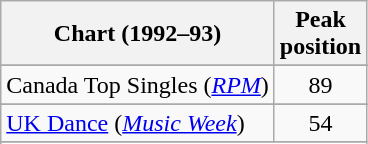<table class="wikitable sortable">
<tr>
<th align="left">Chart (1992–93)</th>
<th style="text-align:center;">Peak<br>position</th>
</tr>
<tr>
</tr>
<tr>
<td>Canada Top Singles (<em><a href='#'>RPM</a></em>)</td>
<td style="text-align:center;">89</td>
</tr>
<tr>
</tr>
<tr>
</tr>
<tr>
</tr>
<tr>
</tr>
<tr>
</tr>
<tr>
</tr>
<tr>
<td><a href='#'>UK Dance</a> (<em><a href='#'>Music Week</a></em>)</td>
<td style="text-align:center;">54</td>
</tr>
<tr>
</tr>
<tr>
</tr>
<tr>
</tr>
</table>
